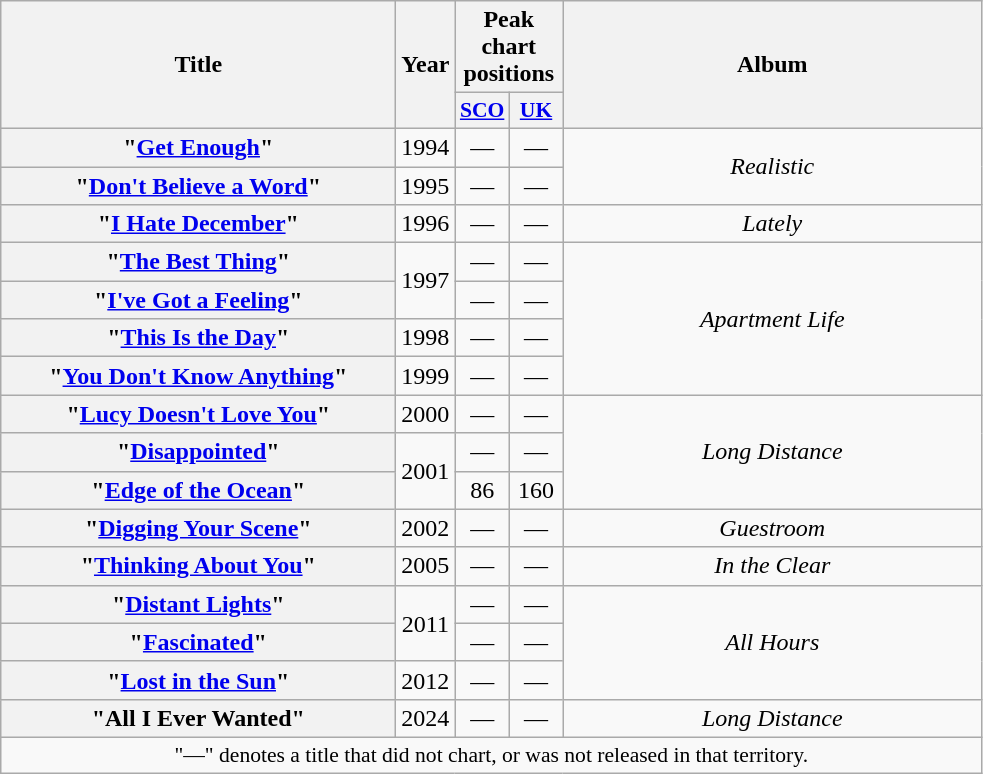<table class="wikitable plainrowheaders" style="text-align:center">
<tr>
<th scope="col" rowspan="2" style="width:16em;">Title</th>
<th scope="col" rowspan="2" style="width:1em;">Year</th>
<th scope="col" colspan="2" style="width:3em;">Peak chart positions</th>
<th scope="col" rowspan="2" style="width:17em;">Album</th>
</tr>
<tr>
<th scope="col" style="width:2em;font-size:90%;"><a href='#'>SCO</a><br></th>
<th scope="col" style="width:2em;font-size:90%;"><a href='#'>UK</a><br></th>
</tr>
<tr>
<th scope="row">"<a href='#'>Get Enough</a>"</th>
<td>1994</td>
<td>—</td>
<td>—</td>
<td rowspan="2"><em>Realistic</em></td>
</tr>
<tr>
<th scope="row">"<a href='#'>Don't Believe a Word</a>"</th>
<td>1995</td>
<td>—</td>
<td>—</td>
</tr>
<tr>
<th scope="row">"<a href='#'>I Hate December</a>"</th>
<td>1996</td>
<td>—</td>
<td>—</td>
<td><em>Lately</em></td>
</tr>
<tr>
<th scope="row">"<a href='#'>The Best Thing</a>"</th>
<td rowspan="2">1997</td>
<td>—</td>
<td>—</td>
<td rowspan="4"><em>Apartment Life</em></td>
</tr>
<tr>
<th scope="row">"<a href='#'>I've Got a Feeling</a>"</th>
<td>—</td>
<td>—</td>
</tr>
<tr>
<th scope="row">"<a href='#'>This Is the Day</a>"</th>
<td>1998</td>
<td>—</td>
<td>—</td>
</tr>
<tr>
<th scope="row">"<a href='#'>You Don't Know Anything</a>"</th>
<td>1999</td>
<td>—</td>
<td>—</td>
</tr>
<tr>
<th scope="row">"<a href='#'>Lucy Doesn't Love You</a>"</th>
<td>2000</td>
<td>—</td>
<td>—</td>
<td rowspan="3"><em>Long Distance</em></td>
</tr>
<tr>
<th scope="row">"<a href='#'>Disappointed</a>"</th>
<td rowspan="2">2001</td>
<td>—</td>
<td>—</td>
</tr>
<tr>
<th scope="row">"<a href='#'>Edge of the Ocean</a>"</th>
<td>86</td>
<td>160</td>
</tr>
<tr>
<th scope="row">"<a href='#'>Digging Your Scene</a>"</th>
<td>2002</td>
<td>—</td>
<td>—</td>
<td><em>Guestroom</em></td>
</tr>
<tr>
<th scope="row">"<a href='#'>Thinking About You</a>"</th>
<td>2005</td>
<td>—</td>
<td>—</td>
<td><em>In the Clear</em></td>
</tr>
<tr>
<th scope="row">"<a href='#'>Distant Lights</a>"</th>
<td rowspan="2">2011</td>
<td>—</td>
<td>—</td>
<td rowspan="3"><em>All Hours</em></td>
</tr>
<tr>
<th scope="row">"<a href='#'>Fascinated</a>"</th>
<td>—</td>
<td>—</td>
</tr>
<tr>
<th scope="row">"<a href='#'>Lost in the Sun</a>"</th>
<td>2012</td>
<td>—</td>
<td>—</td>
</tr>
<tr>
<th scope="row">"All I Ever Wanted"</th>
<td>2024</td>
<td>—</td>
<td>—</td>
<td><em>Long Distance</em></td>
</tr>
<tr>
<td colspan="5" style="font-size:90%">"—" denotes a title that did not chart, or was not released in that territory.</td>
</tr>
</table>
